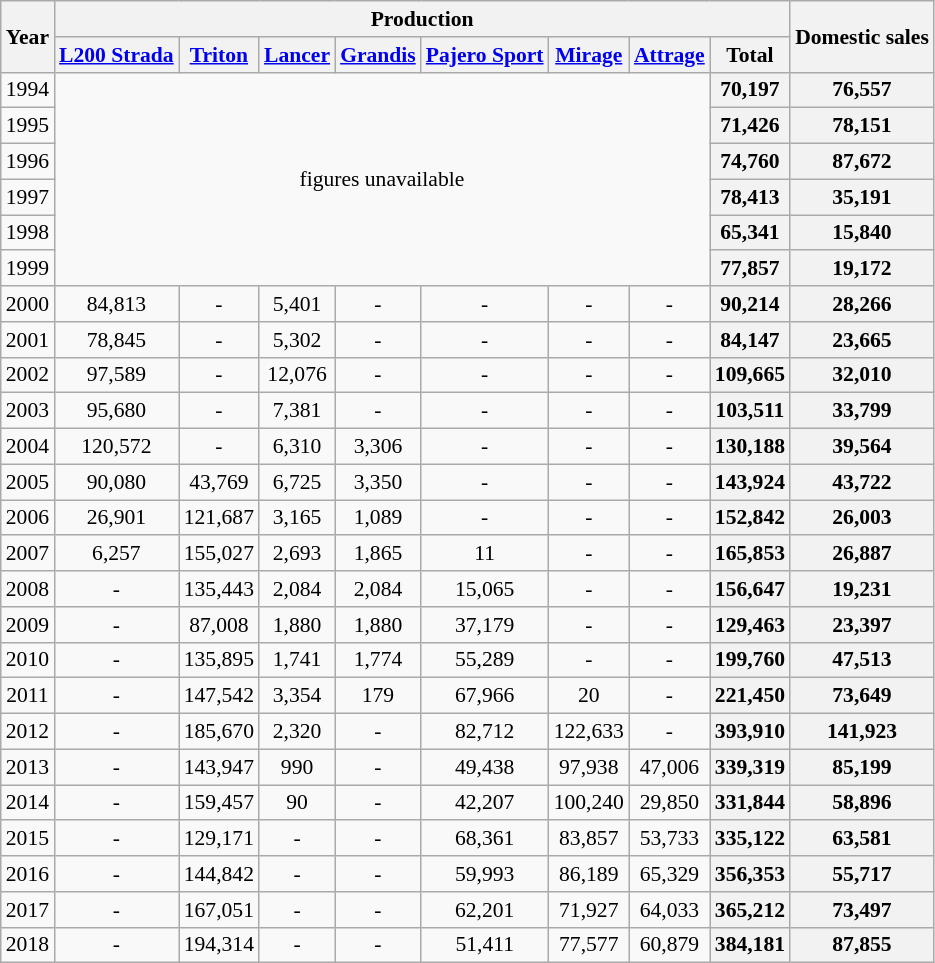<table class="wikitable" style="font-size:90%; text-align:center">
<tr>
<th rowspan=2>Year</th>
<th colspan="8">Production</th>
<th rowspan=2>Domestic sales</th>
</tr>
<tr>
<th><a href='#'>L200 Strada</a></th>
<th><a href='#'>Triton</a></th>
<th><a href='#'>Lancer</a></th>
<th><a href='#'>Grandis</a></th>
<th><a href='#'>Pajero Sport</a></th>
<th><a href='#'>Mirage</a></th>
<th><a href='#'>Attrage</a></th>
<th>Total</th>
</tr>
<tr>
<td>1994</td>
<td colspan="7" rowspan="6">figures unavailable</td>
<th>70,197</th>
<th>76,557</th>
</tr>
<tr>
<td>1995</td>
<th>71,426</th>
<th>78,151</th>
</tr>
<tr>
<td>1996</td>
<th>74,760</th>
<th>87,672</th>
</tr>
<tr>
<td>1997</td>
<th>78,413</th>
<th>35,191</th>
</tr>
<tr>
<td>1998</td>
<th>65,341</th>
<th>15,840</th>
</tr>
<tr>
<td>1999</td>
<th>77,857</th>
<th>19,172</th>
</tr>
<tr>
<td>2000</td>
<td>84,813</td>
<td>-</td>
<td>5,401</td>
<td>-</td>
<td>-</td>
<td>-</td>
<td>-</td>
<th>90,214</th>
<th>28,266</th>
</tr>
<tr>
<td>2001</td>
<td>78,845</td>
<td>-</td>
<td>5,302</td>
<td>-</td>
<td>-</td>
<td>-</td>
<td>-</td>
<th>84,147</th>
<th>23,665</th>
</tr>
<tr>
<td>2002</td>
<td>97,589</td>
<td>-</td>
<td>12,076</td>
<td>-</td>
<td>-</td>
<td>-</td>
<td>-</td>
<th>109,665</th>
<th>32,010</th>
</tr>
<tr>
<td>2003</td>
<td>95,680</td>
<td>-</td>
<td>7,381</td>
<td>-</td>
<td>-</td>
<td>-</td>
<td>-</td>
<th>103,511</th>
<th>33,799</th>
</tr>
<tr>
<td>2004</td>
<td>120,572</td>
<td>-</td>
<td>6,310</td>
<td>3,306</td>
<td>-</td>
<td>-</td>
<td>-</td>
<th>130,188</th>
<th>39,564</th>
</tr>
<tr>
<td>2005</td>
<td>90,080</td>
<td>43,769</td>
<td>6,725</td>
<td>3,350</td>
<td>-</td>
<td>-</td>
<td>-</td>
<th>143,924</th>
<th>43,722</th>
</tr>
<tr>
<td>2006</td>
<td>26,901</td>
<td>121,687</td>
<td>3,165</td>
<td>1,089</td>
<td>-</td>
<td>-</td>
<td>-</td>
<th>152,842</th>
<th>26,003</th>
</tr>
<tr>
<td>2007</td>
<td>6,257</td>
<td>155,027</td>
<td>2,693</td>
<td>1,865</td>
<td>11</td>
<td>-</td>
<td>-</td>
<th>165,853</th>
<th>26,887</th>
</tr>
<tr>
<td>2008</td>
<td>-</td>
<td>135,443</td>
<td>2,084</td>
<td>2,084</td>
<td>15,065</td>
<td>-</td>
<td>-</td>
<th>156,647</th>
<th>19,231</th>
</tr>
<tr>
<td>2009</td>
<td>-</td>
<td>87,008</td>
<td>1,880</td>
<td>1,880</td>
<td>37,179</td>
<td>-</td>
<td>-</td>
<th>129,463</th>
<th>23,397</th>
</tr>
<tr>
<td>2010</td>
<td>-</td>
<td>135,895</td>
<td>1,741</td>
<td>1,774</td>
<td>55,289</td>
<td>-</td>
<td>-</td>
<th>199,760</th>
<th>47,513</th>
</tr>
<tr>
<td>2011</td>
<td>-</td>
<td>147,542</td>
<td>3,354</td>
<td>179</td>
<td>67,966</td>
<td>20</td>
<td>-</td>
<th>221,450</th>
<th>73,649</th>
</tr>
<tr>
<td>2012</td>
<td>-</td>
<td>185,670</td>
<td>2,320</td>
<td>-</td>
<td>82,712</td>
<td>122,633</td>
<td>-</td>
<th>393,910</th>
<th>141,923</th>
</tr>
<tr>
<td>2013</td>
<td>-</td>
<td>143,947</td>
<td>990</td>
<td>-</td>
<td>49,438</td>
<td>97,938</td>
<td>47,006</td>
<th>339,319</th>
<th>85,199</th>
</tr>
<tr>
<td>2014</td>
<td>-</td>
<td>159,457</td>
<td>90</td>
<td>-</td>
<td>42,207</td>
<td>100,240</td>
<td>29,850</td>
<th>331,844</th>
<th>58,896</th>
</tr>
<tr>
<td>2015</td>
<td>-</td>
<td>129,171</td>
<td>-</td>
<td>-</td>
<td>68,361</td>
<td>83,857</td>
<td>53,733</td>
<th>335,122</th>
<th>63,581</th>
</tr>
<tr>
<td>2016</td>
<td>-</td>
<td>144,842</td>
<td>-</td>
<td>-</td>
<td>59,993</td>
<td>86,189</td>
<td>65,329</td>
<th>356,353</th>
<th>55,717</th>
</tr>
<tr>
<td>2017</td>
<td>-</td>
<td>167,051</td>
<td>-</td>
<td>-</td>
<td>62,201</td>
<td>71,927</td>
<td>64,033</td>
<th>365,212</th>
<th>73,497</th>
</tr>
<tr>
<td>2018</td>
<td>-</td>
<td>194,314</td>
<td>-</td>
<td>-</td>
<td>51,411</td>
<td>77,577</td>
<td>60,879</td>
<th>384,181</th>
<th>87,855</th>
</tr>
</table>
